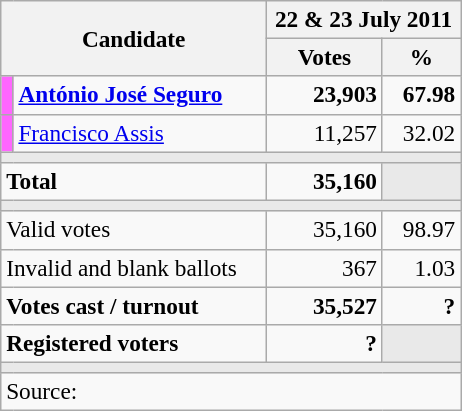<table class="wikitable" style="text-align:right; font-size:97%;">
<tr>
<th colspan="2" rowspan="2" width="170">Candidate</th>
<th colspan="2">22 & 23 July 2011</th>
</tr>
<tr>
<th width="70">Votes</th>
<th width="45">%</th>
</tr>
<tr>
<td style="color:inherit;background:#ff66ff"></td>
<td align="left"><strong><a href='#'>António José Seguro</a></strong></td>
<td><strong>23,903</strong></td>
<td><strong>67.98</strong></td>
</tr>
<tr>
<td width="1" style="color:inherit;background:#ff66ff"></td>
<td align="left"><a href='#'>Francisco Assis</a></td>
<td>11,257</td>
<td>32.02</td>
</tr>
<tr>
<td colspan="4" bgcolor="#E9E9E9"></td>
</tr>
<tr style="font-weight:bold;">
<td align="left" colspan="2">Total</td>
<td>35,160</td>
<td bgcolor="#E9E9E9"></td>
</tr>
<tr>
<td colspan="4" bgcolor="#E9E9E9"></td>
</tr>
<tr>
<td align="left" colspan="2">Valid votes</td>
<td>35,160</td>
<td>98.97</td>
</tr>
<tr>
<td align="left" colspan="2">Invalid and blank ballots</td>
<td>367</td>
<td>1.03</td>
</tr>
<tr style="font-weight:bold;">
<td align="left" colspan="2">Votes cast / turnout</td>
<td>35,527</td>
<td>?</td>
</tr>
<tr style="font-weight:bold;">
<td align="left" colspan="2">Registered voters</td>
<td>?</td>
<td bgcolor="#E9E9E9"></td>
</tr>
<tr>
<td colspan="4" bgcolor="#E9E9E9"></td>
</tr>
<tr>
<td align="left" colspan="6">Source:</td>
</tr>
</table>
